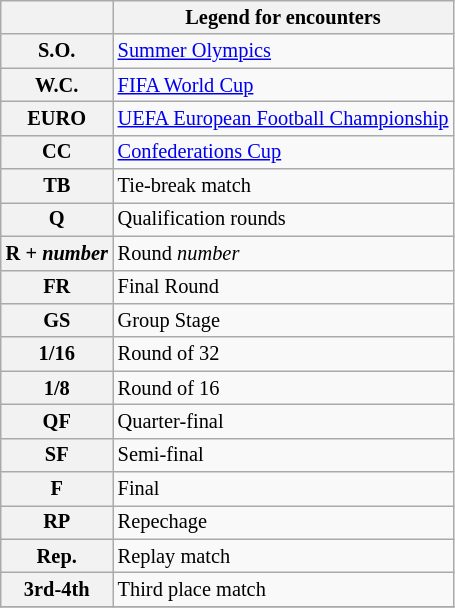<table class="wikitable collapsible collapsed" style="font-size: 85%">
<tr>
<th></th>
<th>Legend for encounters</th>
</tr>
<tr>
<th>S.O.</th>
<td><a href='#'>Summer Olympics</a></td>
</tr>
<tr>
<th>W.C.</th>
<td><a href='#'>FIFA World Cup</a></td>
</tr>
<tr>
<th>EURO</th>
<td><a href='#'>UEFA European Football Championship</a></td>
</tr>
<tr>
<th>CC</th>
<td><a href='#'>Confederations Cup</a></td>
</tr>
<tr>
<th>TB</th>
<td>Tie-break match</td>
</tr>
<tr>
<th>Q</th>
<td>Qualification rounds</td>
</tr>
<tr>
<th>R + <em>number</em></th>
<td>Round <em>number</em></td>
</tr>
<tr>
<th>FR</th>
<td>Final Round</td>
</tr>
<tr>
<th>GS</th>
<td>Group Stage</td>
</tr>
<tr>
<th>1/16</th>
<td>Round of 32</td>
</tr>
<tr>
<th>1/8</th>
<td>Round of 16</td>
</tr>
<tr>
<th>QF</th>
<td>Quarter-final</td>
</tr>
<tr>
<th>SF</th>
<td>Semi-final</td>
</tr>
<tr>
<th>F</th>
<td>Final</td>
</tr>
<tr>
<th>RP</th>
<td>Repechage</td>
</tr>
<tr>
<th>Rep.</th>
<td>Replay match</td>
</tr>
<tr>
<th>3rd-4th</th>
<td>Third place match</td>
</tr>
<tr>
</tr>
</table>
